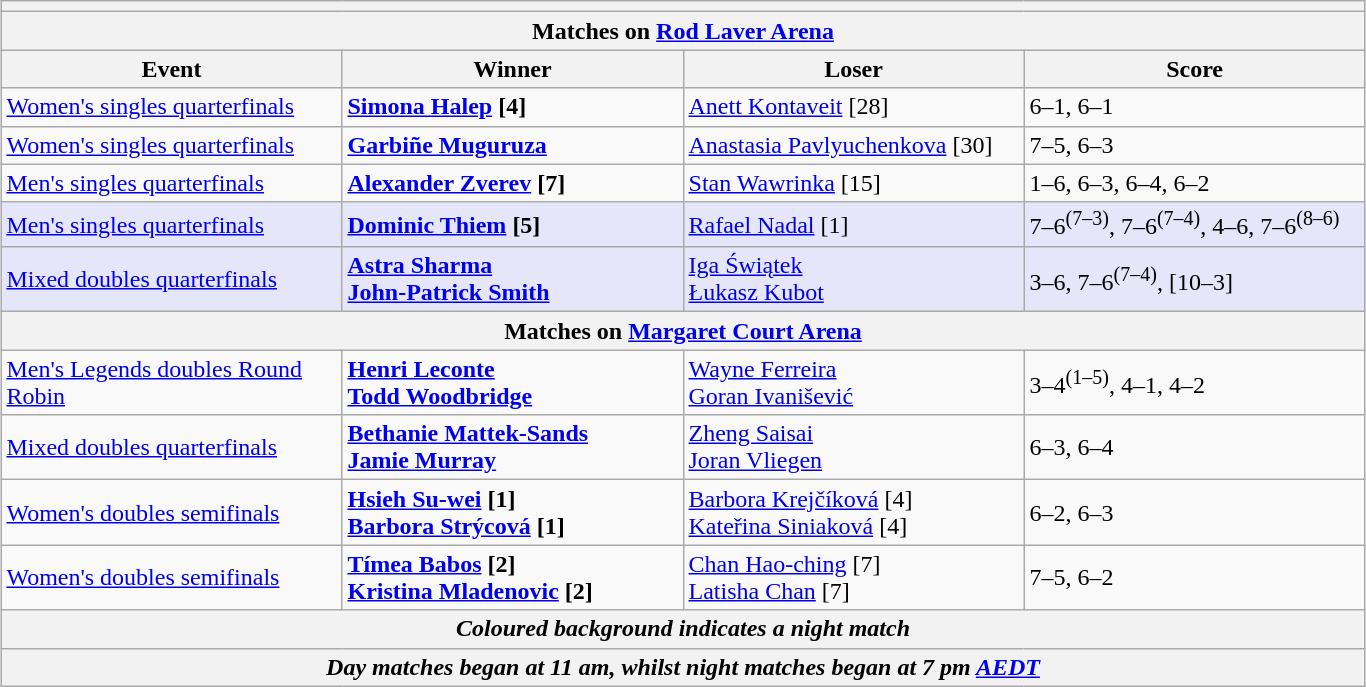<table class="wikitable collapsible uncollapsed nowrap"  style="margin:auto;">
<tr>
<th colspan=4></th>
</tr>
<tr>
<th colspan=4><strong>Matches on <a href='#'>Rod Laver Arena</a></strong></th>
</tr>
<tr>
<th style="width:220px;">Event</th>
<th style="width:220px;">Winner</th>
<th style="width:220px;">Loser</th>
<th style="width:220px;">Score</th>
</tr>
<tr>
<td><a href='#'>Women's singles quarterfinals</a></td>
<td><strong> <a href='#'>Simona Halep</a> [4]</strong></td>
<td> <a href='#'>Anett Kontaveit</a> [28]</td>
<td>6–1, 6–1</td>
</tr>
<tr>
<td><a href='#'>Women's singles quarterfinals</a></td>
<td><strong> <a href='#'>Garbiñe Muguruza</a></strong></td>
<td> <a href='#'>Anastasia Pavlyuchenkova</a> [30]</td>
<td>7–5, 6–3</td>
</tr>
<tr>
<td><a href='#'>Men's singles quarterfinals</a></td>
<td><strong> <a href='#'>Alexander Zverev</a> [7]</strong></td>
<td> <a href='#'>Stan Wawrinka</a> [15]</td>
<td>1–6, 6–3, 6–4, 6–2</td>
</tr>
<tr bgcolor=lavender>
<td><a href='#'>Men's singles quarterfinals</a></td>
<td><strong> <a href='#'>Dominic Thiem</a> [5]</strong></td>
<td> <a href='#'>Rafael Nadal</a> [1]</td>
<td>7–6<sup>(7–3)</sup>, 7–6<sup>(7–4)</sup>, 4–6, 7–6<sup>(8–6)</sup></td>
</tr>
<tr bgcolor=lavender>
<td><a href='#'>Mixed doubles quarterfinals</a></td>
<td><strong> <a href='#'>Astra Sharma</a><br> <a href='#'>John-Patrick Smith</a></strong></td>
<td> <a href='#'>Iga Świątek</a><br> <a href='#'>Łukasz Kubot</a></td>
<td>3–6, 7–6<sup>(7–4)</sup>, [10–3]</td>
</tr>
<tr>
<th colspan=4><strong>Matches on <a href='#'>Margaret Court Arena</a></strong></th>
</tr>
<tr>
<td><a href='#'>Men's Legends doubles Round Robin</a></td>
<td><strong> <a href='#'>Henri Leconte</a><br> <a href='#'>Todd Woodbridge</a></strong></td>
<td> <a href='#'>Wayne Ferreira</a><br> <a href='#'>Goran Ivanišević</a></td>
<td>3–4<sup>(1–5)</sup>, 4–1, 4–2</td>
</tr>
<tr>
<td><a href='#'>Mixed doubles quarterfinals</a></td>
<td><strong> <a href='#'>Bethanie Mattek-Sands</a><br> <a href='#'>Jamie Murray</a></strong></td>
<td> <a href='#'>Zheng Saisai</a><br> <a href='#'>Joran Vliegen</a></td>
<td>6–3, 6–4</td>
</tr>
<tr>
<td><a href='#'>Women's doubles semifinals</a></td>
<td><strong> <a href='#'>Hsieh Su-wei</a> [1] <br>  <a href='#'>Barbora Strýcová</a> [1]</strong></td>
<td> <a href='#'>Barbora Krejčíková</a> [4] <br>  <a href='#'>Kateřina Siniaková</a> [4]</td>
<td>6–2, 6–3</td>
</tr>
<tr>
<td><a href='#'>Women's doubles semifinals</a></td>
<td><strong> <a href='#'>Tímea Babos</a> [2] <br>  <a href='#'>Kristina Mladenovic</a> [2]</strong></td>
<td> <a href='#'>Chan Hao-ching</a> [7] <br>  <a href='#'>Latisha Chan</a> [7]</td>
<td>7–5, 6–2</td>
</tr>
<tr>
<th colspan=4><em>Coloured background indicates a night match</em></th>
</tr>
<tr>
<th colspan=4><em>Day matches began at 11 am, whilst night matches began at 7 pm <a href='#'>AEDT</a></em></th>
</tr>
</table>
